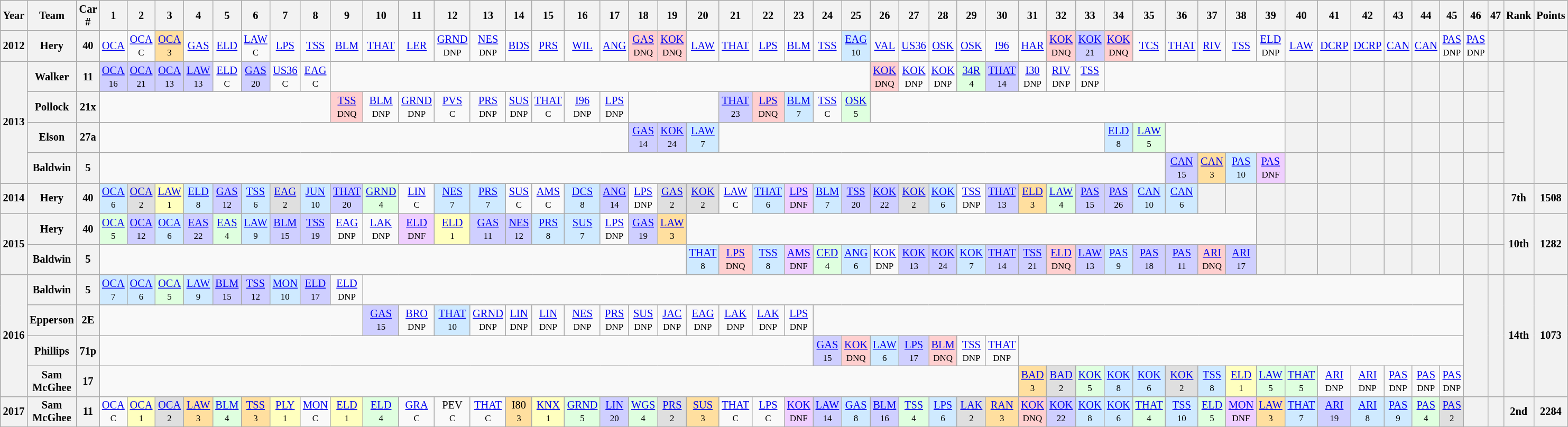<table class="wikitable" style="text-align:center; font-size:85%">
<tr>
<th>Year</th>
<th>Team</th>
<th>Car #</th>
<th>1</th>
<th>2</th>
<th>3</th>
<th>4</th>
<th>5</th>
<th>6</th>
<th>7</th>
<th>8</th>
<th>9</th>
<th>10</th>
<th>11</th>
<th>12</th>
<th>13</th>
<th>14</th>
<th>15</th>
<th>16</th>
<th>17</th>
<th>18</th>
<th>19</th>
<th>20</th>
<th>21</th>
<th>22</th>
<th>23</th>
<th>24</th>
<th>25</th>
<th>26</th>
<th>27</th>
<th>28</th>
<th>29</th>
<th>30</th>
<th>31</th>
<th>32</th>
<th>33</th>
<th>34</th>
<th>35</th>
<th>36</th>
<th>37</th>
<th>38</th>
<th>39</th>
<th>40</th>
<th>41</th>
<th>42</th>
<th>43</th>
<th>44</th>
<th>45</th>
<th>46</th>
<th>47</th>
<th>Rank</th>
<th>Points</th>
</tr>
<tr>
<th>2012</th>
<th>Hery</th>
<th>40</th>
<td style="background:#;"><a href='#'>OCA</a><br><small></small></td>
<td style="background:#;"><a href='#'>OCA</a><br><small>C</small></td>
<td style="background:#FFDF9F;"><a href='#'>OCA</a><br><small>3</small></td>
<td style="background:#;"><a href='#'>GAS</a><br><small></small></td>
<td style="background:#;"><a href='#'>ELD</a><br><small></small></td>
<td style="background:#;"><a href='#'>LAW</a><br><small>C</small></td>
<td style="background:#;"><a href='#'>LPS</a><br><small></small></td>
<td style="background:#;"><a href='#'>TSS</a><br><small></small></td>
<td style="background:#;"><a href='#'>BLM</a><br><small></small></td>
<td style="background:#;"><a href='#'>THAT</a><br><small></small></td>
<td style="background:#;"><a href='#'>LER</a><br><small></small></td>
<td style="background:#;"><a href='#'>GRND</a><br><small>DNP</small></td>
<td style="background:#;"><a href='#'>NES</a><br><small>DNP</small></td>
<td style="background:#;"><a href='#'>BDS</a><br><small></small></td>
<td style="background:#;"><a href='#'>PRS</a><br><small></small></td>
<td style="background:#;"><a href='#'>WIL</a><br><small></small></td>
<td style="background:#;"><a href='#'>ANG</a><br><small></small></td>
<td style="background:#FFCFCF;"><a href='#'>GAS</a><br><small>DNQ</small></td>
<td style="background:#FFCFCF;"><a href='#'>KOK</a><br><small>DNQ</small></td>
<td style="background:#;"><a href='#'>LAW</a><br><small></small></td>
<td style="background:#;"><a href='#'>THAT</a><br><small></small></td>
<td style="background:#;"><a href='#'>LPS</a><br><small></small></td>
<td style="background:#;"><a href='#'>BLM</a><br><small></small></td>
<td style="background:#;"><a href='#'>TSS</a><br><small></small></td>
<td style="background:#CFEAFF;"><a href='#'>EAG</a><br><small>10</small></td>
<td style="background:#;"><a href='#'>VAL</a><br><small></small></td>
<td style="background:#;"><a href='#'>US36</a><br><small></small></td>
<td style="background:#;"><a href='#'>OSK</a><br><small></small></td>
<td style="background:#;"><a href='#'>OSK</a><br><small></small></td>
<td style="background:#;"><a href='#'>I96</a><br><small></small></td>
<td style="background:#;"><a href='#'>HAR</a><br><small></small></td>
<td style="background:#FFCFCF;"><a href='#'>KOK</a><br><small>DNQ</small></td>
<td style="background:#CFCFFF;"><a href='#'>KOK</a><br><small>21</small></td>
<td style="background:#FFCFCF;"><a href='#'>KOK</a><br><small>DNQ</small></td>
<td style="background:#;"><a href='#'>TCS</a><br><small></small></td>
<td style="background:#;"><a href='#'>THAT</a><br><small></small></td>
<td style="background:#;"><a href='#'>RIV</a><br><small></small></td>
<td style="background:#;"><a href='#'>TSS</a><br><small></small></td>
<td style="background:#;"><a href='#'>ELD</a><br><small>DNP</small></td>
<td style="background:#;"><a href='#'>LAW</a><br><small></small></td>
<td style="background:#;"><a href='#'>DCRP</a><br><small></small></td>
<td style="background:#;"><a href='#'>DCRP</a><br><small></small></td>
<td style="background:#;"><a href='#'>CAN</a><br><small></small></td>
<td style="background:#;"><a href='#'>CAN</a><br><small></small></td>
<td style="background:#;"><a href='#'>PAS</a><br><small>DNP</small></td>
<td style="background:#;"><a href='#'>PAS</a><br><small>DNP</small></td>
<th></th>
<th></th>
<th></th>
</tr>
<tr>
<th rowspan=4>2013</th>
<th>Walker</th>
<th>11</th>
<td style="background:#CFCFFF;"><a href='#'>OCA</a><br><small>16</small></td>
<td style="background:#CFCFFF;"><a href='#'>OCA</a><br><small>21</small></td>
<td style="background:#CFCFFF;"><a href='#'>OCA</a><br><small>13</small></td>
<td style="background:#CFCFFF;"><a href='#'>LAW</a><br><small>13</small></td>
<td style="background:#;"><a href='#'>ELD</a><br><small>C</small></td>
<td style="background:#CFCFFF;"><a href='#'>GAS</a><br><small>20</small></td>
<td style="background:#;"><a href='#'>US36</a><br><small>C</small></td>
<td style="background:#;"><a href='#'>EAG</a><br><small>C</small></td>
<td colspan=17></td>
<td style="background:#FFCFCF;"><a href='#'>KOK</a><br><small>DNQ</small></td>
<td style="background:#;"><a href='#'>KOK</a><br><small>DNP</small></td>
<td style="background:#;"><a href='#'>KOK</a><br><small>DNP</small></td>
<td style="background:#DFFFDF;"><a href='#'>34R</a><br><small>4</small></td>
<td style="background:#CFCFFF;"><a href='#'>THAT</a><br><small>14</small></td>
<td style="background:#;"><a href='#'>I30</a><br><small>DNP</small></td>
<td style="background:#;"><a href='#'>RIV</a><br><small>DNP</small></td>
<td style="background:#;"><a href='#'>TSS</a><br><small>DNP</small></td>
<td colspan=6></td>
<th></th>
<th></th>
<th></th>
<th></th>
<th></th>
<th></th>
<th></th>
<th></th>
<th rowspan=4></th>
<th rowspan=4></th>
</tr>
<tr>
<th>Pollock</th>
<th>21x</th>
<td colspan=8></td>
<td style="background:#FFCFCF;"><a href='#'>TSS</a><br><small>DNQ</small></td>
<td style="background:#;"><a href='#'>BLM</a><br><small>DNP</small></td>
<td style="background:#;"><a href='#'>GRND</a><br><small>DNP</small></td>
<td style="background:#;"><a href='#'>PVS</a><br><small>C</small></td>
<td style="background:#;"><a href='#'>PRS</a><br><small>DNP</small></td>
<td style="background:#;"><a href='#'>SUS</a><br><small>DNP</small></td>
<td style="background:#;"><a href='#'>THAT</a><br><small>C</small></td>
<td style="background:#;"><a href='#'>I96</a><br><small>DNP</small></td>
<td style="background:#;"><a href='#'>LPS</a><br><small>DNP</small></td>
<td colspan=3></td>
<td style="background:#CFCFFF;"><a href='#'>THAT</a><br><small>23</small></td>
<td style="background:#FFCFCF;"><a href='#'>LPS</a><br><small>DNQ</small></td>
<td style="background:#CFEAFF;"><a href='#'>BLM</a><br><small>7</small></td>
<td style="background:#;"><a href='#'>TSS</a><br><small>C</small></td>
<td style="background:#DFFFDF;"><a href='#'>OSK</a><br><small>5</small></td>
<td colspan=14></td>
<th></th>
<th></th>
<th></th>
<th></th>
<th></th>
<th></th>
<th></th>
<th></th>
</tr>
<tr>
<th>Elson</th>
<th>27a</th>
<td colspan=17></td>
<td style="background:#CFCFFF;"><a href='#'>GAS</a><br><small>14</small></td>
<td style="background:#CFCFFF;"><a href='#'>KOK</a><br><small>24</small></td>
<td style="background:#CFEAFF;"><a href='#'>LAW</a><br><small>7</small></td>
<td colspan=13></td>
<td style="background:#CFEAFF;"><a href='#'>ELD</a><br><small>8</small></td>
<td style="background:#DFFFDF;"><a href='#'>LAW</a><br><small>5</small></td>
<td colspan=4></td>
<th></th>
<th></th>
<th></th>
<th></th>
<th></th>
<th></th>
<th></th>
<th></th>
</tr>
<tr>
<th>Baldwin</th>
<th>5</th>
<td colspan=35></td>
<td style="background:#CFCFFF;"><a href='#'>CAN</a><br><small>15</small></td>
<td style="background:#FFDF9F;"><a href='#'>CAN</a><br><small>3</small></td>
<td style="background:#CFEAFF;"><a href='#'>PAS</a><br><small>10</small></td>
<td style="background:#EFCFFF;"><a href='#'>PAS</a><br><small>DNF</small></td>
<th></th>
<th></th>
<th></th>
<th></th>
<th></th>
<th></th>
<th></th>
<th></th>
</tr>
<tr>
<th>2014</th>
<th>Hery</th>
<th>40</th>
<td style="background:#CFEAFF;"><a href='#'>OCA</a><br><small>6</small></td>
<td style="background:#DFDFDF;"><a href='#'>OCA</a><br><small>2</small></td>
<td style="background:#FFFFBF;"><a href='#'>LAW</a><br><small>1</small></td>
<td style="background:#CFEAFF;"><a href='#'>ELD</a><br><small>8</small></td>
<td style="background:#CFCFFF;"><a href='#'>GAS</a><br><small>12</small></td>
<td style="background:#CFEAFF;"><a href='#'>TSS</a><br><small>6</small></td>
<td style="background:#DFDFDF;"><a href='#'>EAG</a><br><small>2</small></td>
<td style="background:#CFEAFF;"><a href='#'>JUN</a><br><small>10</small></td>
<td style="background:#CFCFFF;"><a href='#'>THAT</a><br><small>20</small></td>
<td style="background:#DFFFDF;"><a href='#'>GRND</a><br><small>4</small></td>
<td style="background:#;"><a href='#'>LIN</a><br><small>C</small></td>
<td style="background:#CFEAFF;"><a href='#'>NES</a><br><small>7</small></td>
<td style="background:#CFEAFF;"><a href='#'>PRS</a><br><small>7</small></td>
<td style="background:#;"><a href='#'>SUS</a><br><small>C</small></td>
<td style="background:#;"><a href='#'>AMS</a><br><small>C</small></td>
<td style="background:#CFEAFF;"><a href='#'>DCS</a><br><small>8</small></td>
<td style="background:#CFCFFF;"><a href='#'>ANG</a><br><small>14</small></td>
<td style="background:#;"><a href='#'>LPS</a><br><small>DNP</small></td>
<td style="background:#DFDFDF;"><a href='#'>GAS</a><br><small>2</small></td>
<td style="background:#DFDFDF;"><a href='#'>KOK</a><br><small>2</small></td>
<td style="background:#;"><a href='#'>LAW</a><br><small>C</small></td>
<td style="background:#CFEAFF;"><a href='#'>THAT</a><br><small>6</small></td>
<td style="background:#EFCFFF;"><a href='#'>LPS</a><br><small>DNF</small></td>
<td style="background:#CFEAFF;"><a href='#'>BLM</a><br><small>7</small></td>
<td style="background:#CFCFFF;"><a href='#'>TSS</a><br><small>20</small></td>
<td style="background:#CFCFFF;"><a href='#'>KOK</a><br><small>22</small></td>
<td style="background:#DFDFDF;"><a href='#'>KOK</a><br><small>2</small></td>
<td style="background:#CFEAFF;"><a href='#'>KOK</a><br><small>6</small></td>
<td style="background:#;"><a href='#'>TSS</a><br><small>DNP</small></td>
<td style="background:#CFCFFF;"><a href='#'>THAT</a><br><small>13</small></td>
<td style="background:#FFDF9F;"><a href='#'>ELD</a><br><small>3</small></td>
<td style="background:#DFFFDF;"><a href='#'>LAW</a><br><small>4</small></td>
<td style="background:#CFCFFF;"><a href='#'>PAS</a><br><small>15</small></td>
<td style="background:#CFCFFF;"><a href='#'>PAS</a><br><small>26</small></td>
<td style="background:#CFEAFF;"><a href='#'>CAN</a><br><small>10</small></td>
<td style="background:#CFEAFF;"><a href='#'>CAN</a><br><small>6</small></td>
<th></th>
<th></th>
<th></th>
<th></th>
<th></th>
<th></th>
<th></th>
<th></th>
<th></th>
<th></th>
<th></th>
<th>7th</th>
<th>1508</th>
</tr>
<tr>
<th rowspan=2>2015</th>
<th>Hery</th>
<th>40</th>
<td style="background:#DFFFDF;"><a href='#'>OCA</a><br><small>5</small></td>
<td style="background:#CFCFFF;"><a href='#'>OCA</a><br><small>12</small></td>
<td style="background:#CFEAFF;"><a href='#'>OCA</a><br><small>6</small></td>
<td style="background:#CFCFFF;"><a href='#'>EAS</a><br><small>22</small></td>
<td style="background:#DFFFDF;"><a href='#'>EAS</a><br><small>4</small></td>
<td style="background:#CFEAFF;"><a href='#'>LAW</a><br><small>9</small></td>
<td style="background:#CFCFFF;"><a href='#'>BLM</a><br><small>15</small></td>
<td style="background:#CFCFFF;"><a href='#'>TSS</a><br><small>19</small></td>
<td style="background:#;"><a href='#'>EAG</a><br><small>DNP</small></td>
<td style="background:#;"><a href='#'>LAK</a><br><small>DNP</small></td>
<td style="background:#EFCFFF;"><a href='#'>ELD</a><br><small>DNF</small></td>
<td style="background:#FFFFBF;"><a href='#'>ELD</a><br><small>1</small></td>
<td style="background:#CFCFFF;"><a href='#'>GAS</a><br><small>11</small></td>
<td style="background:#CFCFFF;"><a href='#'>NES</a><br><small>12</small></td>
<td style="background:#CFEAFF;"><a href='#'>PRS</a><br><small>8</small></td>
<td style="background:#CFEAFF;"><a href='#'>SUS</a><br><small>7</small></td>
<td style="background:#;"><a href='#'>LPS</a><br><small>DNP</small></td>
<td style="background:#CFCFFF;"><a href='#'>GAS</a><br><small>19</small></td>
<td style="background:#FFDF9F;"><a href='#'>LAW</a><br><small>3</small></td>
<td colspan=19></td>
<th></th>
<th></th>
<th></th>
<th></th>
<th></th>
<th></th>
<th></th>
<th></th>
<th></th>
<th rowspan=2>10th</th>
<th rowspan=2>1282</th>
</tr>
<tr>
<th>Baldwin</th>
<th>5</th>
<td colspan=19></td>
<td style="background:#CFEAFF;"><a href='#'>THAT</a><br><small>8</small></td>
<td style="background:#FFCFCF;"><a href='#'>LPS</a><br><small>DNQ</small></td>
<td style="background:#CFEAFF;"><a href='#'>TSS</a><br><small>8</small></td>
<td style="background:#EFCFFF;"><a href='#'>AMS</a><br><small>DNF</small></td>
<td style="background:#DFFFDF;"><a href='#'>CED</a><br><small>4</small></td>
<td style="background:#CFEAFF;"><a href='#'>ANG</a><br><small>6</small></td>
<td style="background:#;"><a href='#'>KOK</a><br><small>DNP</small></td>
<td style="background:#CFCFFF;"><a href='#'>KOK</a><br><small>13</small></td>
<td style="background:#CFCFFF;"><a href='#'>KOK</a><br><small>24</small></td>
<td style="background:#CFEAFF;"><a href='#'>KOK</a><br><small>7</small></td>
<td style="background:#CFCFFF;"><a href='#'>THAT</a><br><small>14</small></td>
<td style="background:#CFCFFF;"><a href='#'>TSS</a><br><small>21</small></td>
<td style="background:#FFCFCF;"><a href='#'>ELD</a><br><small>DNQ</small></td>
<td style="background:#CFCFFF;"><a href='#'>LAW</a><br><small>13</small></td>
<td style="background:#CFEAFF;"><a href='#'>PAS</a><br><small>9</small></td>
<td style="background:#CFCFFF;"><a href='#'>PAS</a><br><small>18</small></td>
<td style="background:#CFCFFF;"><a href='#'>PAS</a><br><small>11</small></td>
<td style="background:#FFCFCF;"><a href='#'>ARI</a><br><small>DNQ</small></td>
<td style="background:#CFCFFF;"><a href='#'>ARI</a><br><small>17</small></td>
<th></th>
<th></th>
<th></th>
<th></th>
<th></th>
<th></th>
<th></th>
<th></th>
<th></th>
</tr>
<tr>
<th rowspan=4>2016</th>
<th>Baldwin</th>
<th>5</th>
<td style="background:#CFEAFF;"><a href='#'>OCA</a><br><small>7</small></td>
<td style="background:#CFEAFF;"><a href='#'>OCA</a><br><small>6</small></td>
<td style="background:#DFFFDF;"><a href='#'>OCA</a><br><small>5</small></td>
<td style="background:#CFEAFF;"><a href='#'>LAW</a><br><small>9</small></td>
<td style="background:#CFCFFF;"><a href='#'>BLM</a><br><small>15</small></td>
<td style="background:#CFCFFF;"><a href='#'>TSS</a><br><small>12</small></td>
<td style="background:#CFEAFF;"><a href='#'>MON</a><br><small>10</small></td>
<td style="background:#CFCFFF;"><a href='#'>ELD</a><br><small>17</small></td>
<td style="background:#;"><a href='#'>ELD</a><br><small>DNP</small></td>
<td colspan=36></td>
<th rowspan=4></th>
<th rowspan=4></th>
<th rowspan=4>14th</th>
<th rowspan=4>1073</th>
</tr>
<tr>
<th>Epperson</th>
<th>2E</th>
<td colspan=9></td>
<td style="background:#CFCFFF;"><a href='#'>GAS</a><br><small>15</small></td>
<td style="background:#;"><a href='#'>BRO</a><br><small>DNP</small></td>
<td style="background:#CFEAFF;"><a href='#'>THAT</a><br><small>10</small></td>
<td style="background:#;"><a href='#'>GRND</a><br><small>DNP</small></td>
<td style="background:#;"><a href='#'>LIN</a><br><small>DNP</small></td>
<td style="background:#;"><a href='#'>LIN</a><br><small>DNP</small></td>
<td style="background:#;"><a href='#'>NES</a><br><small>DNP</small></td>
<td style="background:#;"><a href='#'>PRS</a><br><small>DNP</small></td>
<td style="background:#;"><a href='#'>SUS</a><br><small>DNP</small></td>
<td style="background:#;"><a href='#'>JAC</a><br><small>DNP</small></td>
<td style="background:#;"><a href='#'>EAG</a><br><small>DNP</small></td>
<td style="background:#;"><a href='#'>LAK</a><br><small>DNP</small></td>
<td style="background:#;"><a href='#'>LAK</a><br><small>DNP</small></td>
<td style="background:#;"><a href='#'>LPS</a><br><small>DNP</small></td>
<td colspan=22></td>
</tr>
<tr>
<th>Phillips</th>
<th>71p</th>
<td colspan=23></td>
<td style="background:#CFCFFF;"><a href='#'>GAS</a><br><small>15</small></td>
<td style="background:#FFCFCF;"><a href='#'>KOK</a><br><small>DNQ</small></td>
<td style="background:#CFEAFF;"><a href='#'>LAW</a><br><small>6</small></td>
<td style="background:#CFCFFF;"><a href='#'>LPS</a><br><small>17</small></td>
<td style="background:#FFCFCF;"><a href='#'>BLM</a><br><small>DNQ</small></td>
<td style="background:#;"><a href='#'>TSS</a><br><small>DNP</small></td>
<td style="background:#;"><a href='#'>THAT</a><br><small>DNP</small></td>
<td colspan=15></td>
</tr>
<tr>
<th>Sam McGhee</th>
<th>17</th>
<td colspan=30></td>
<td style="background:#FFDF9F;"><a href='#'>BAD</a><br><small>3</small></td>
<td style="background:#DFDFDF;"><a href='#'>BAD</a><br><small>2</small></td>
<td style="background:#DFFFDF;"><a href='#'>KOK</a><br><small>5</small></td>
<td style="background:#CFEAFF;"><a href='#'>KOK</a><br><small>8</small></td>
<td style="background:#CFEAFF;"><a href='#'>KOK</a><br><small>6</small></td>
<td style="background:#DFDFDF;"><a href='#'>KOK</a><br><small>2</small></td>
<td style="background:#CFEAFF;"><a href='#'>TSS</a><br><small>8</small></td>
<td style="background:#FFFFBF;"><a href='#'>ELD</a><br><small>1</small></td>
<td style="background:#DFFFDF;"><a href='#'>LAW</a><br><small>5</small></td>
<td style="background:#DFFFDF;"><a href='#'>THAT</a><br><small>5</small></td>
<td style="background:#;"><a href='#'>ARI</a><br><small>DNP</small></td>
<td style="background:#;"><a href='#'>ARI</a><br><small>DNP</small></td>
<td style="background:#;"><a href='#'>PAS</a><br><small>DNP</small></td>
<td style="background:#;"><a href='#'>PAS</a><br><small>DNP</small></td>
<td style="background:#;"><a href='#'>PAS</a><br><small>DNP</small></td>
</tr>
<tr>
<th>2017</th>
<th>Sam McGhee</th>
<th>11</th>
<td style="background:#;"><a href='#'>OCA</a><br><small>C</small></td>
<td style="background:#FFFFBF;"><a href='#'>OCA</a><br><small>1</small></td>
<td style="background:#DFDFDF;"><a href='#'>OCA</a><br><small>2</small></td>
<td style="background:#FFDF9F;"><a href='#'>LAW</a><br><small>3</small></td>
<td style="background:#DFFFDF;"><a href='#'>BLM</a><br><small>4</small></td>
<td style="background:#FFDF9F;"><a href='#'>TSS</a><br><small>3</small></td>
<td style="background:#FFFFBF;"><a href='#'>PLY</a><br><small>1</small></td>
<td style="background:#;"><a href='#'>MON</a><br><small>C</small></td>
<td style="background:#FFFFBF;"><a href='#'>ELD</a><br><small>1</small></td>
<td style="background:#DFFFDF;"><a href='#'>ELD</a><br><small>4</small></td>
<td style="background:#;"><a href='#'>GRA</a><br><small>C</small></td>
<td style="background:#;">PEV<br><small>C</small></td>
<td style="background:#;"><a href='#'>THAT</a><br><small>C</small></td>
<td style="background:#FFDF9F;">I80<br><small>3</small></td>
<td style="background:#FFFFBF;"><a href='#'>KNX</a><br><small>1</small></td>
<td style="background:#DFFFDF;"><a href='#'>GRND</a><br><small>5</small></td>
<td style="background:#CFCFFF;"><a href='#'>LIN</a><br><small>20</small></td>
<td style="background:#DFFFDF;"><a href='#'>WGS</a><br><small>4</small></td>
<td style="background:#DFDFDF;"><a href='#'>PRS</a><br><small>2</small></td>
<td style="background:#FFDF9F;"><a href='#'>SUS</a><br><small>3</small></td>
<td style="background:#;"><a href='#'>THAT</a><br><small>C</small></td>
<td style="background:#;"><a href='#'>LPS</a><br><small>C</small></td>
<td style="background:#EFCFFF;"><a href='#'>KOK</a><br><small>DNF</small></td>
<td style="background:#CFCFFF;"><a href='#'>LAW</a><br><small>14</small></td>
<td style="background:#CFEAFF;"><a href='#'>GAS</a><br><small>8</small></td>
<td style="background:#CFCFFF;"><a href='#'>BLM</a><br><small>16</small></td>
<td style="background:#DFFFDF;"><a href='#'>TSS</a><br><small>4</small></td>
<td style="background:#CFEAFF;"><a href='#'>LPS</a><br><small>6</small></td>
<td style="background:#DFDFDF;"><a href='#'>LAK</a><br><small>2</small></td>
<td style="background:#FFDF9F;"><a href='#'>RAN</a><br><small>3</small></td>
<td style="background:#FFCFCF;"><a href='#'>KOK</a><br><small>DNQ</small></td>
<td style="background:#CFCFFF;"><a href='#'>KOK</a><br><small>22</small></td>
<td style="background:#CFEAFF;"><a href='#'>KOK</a><br><small>8</small></td>
<td style="background:#CFEAFF;"><a href='#'>KOK</a><br><small>6</small></td>
<td style="background:#DFFFDF;"><a href='#'>THAT</a><br><small>4</small></td>
<td style="background:#CFEAFF;"><a href='#'>TSS</a><br><small>10</small></td>
<td style="background:#DFFFDF;"><a href='#'>ELD</a><br><small>5</small></td>
<td style="background:#EFCFFF;"><a href='#'>MON</a><br><small>DNF</small></td>
<td style="background:#FFDF9F;"><a href='#'>LAW</a><br><small>3</small></td>
<td style="background:#CFEAFF;"><a href='#'>THAT</a><br><small>7</small></td>
<td style="background:#CFCFFF;"><a href='#'>ARI</a><br><small>19</small></td>
<td style="background:#CFEAFF;"><a href='#'>ARI</a><br><small>8</small></td>
<td style="background:#CFEAFF;"><a href='#'>PAS</a><br><small>9</small></td>
<td style="background:#DFFFDF;"><a href='#'>PAS</a><br><small>4</small></td>
<td style="background:#DFDFDF;"><a href='#'>PAS</a><br><small>2</small></td>
<th></th>
<th></th>
<th>2nd</th>
<th>2284</th>
</tr>
</table>
